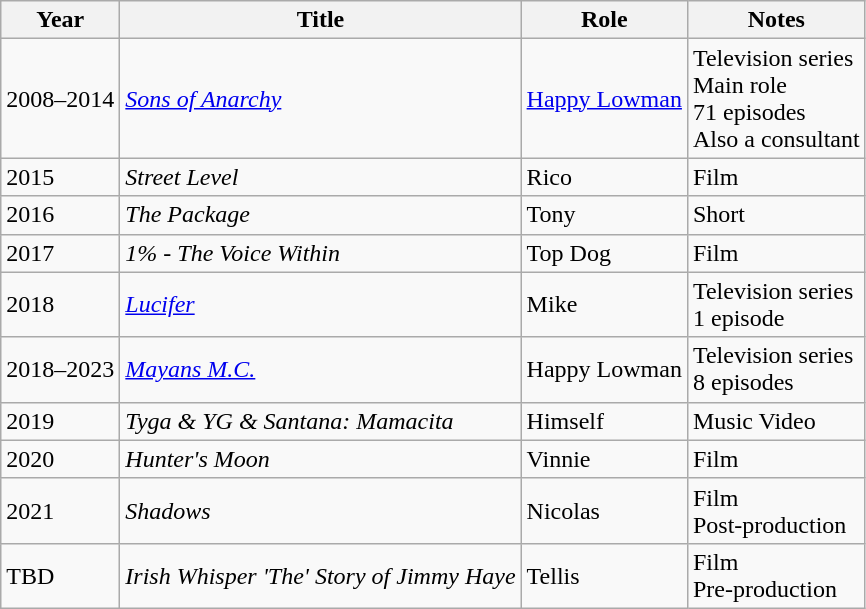<table class="wikitable sortable">
<tr>
<th>Year</th>
<th>Title</th>
<th>Role</th>
<th>Notes</th>
</tr>
<tr>
<td>2008–2014</td>
<td><em><a href='#'>Sons of Anarchy</a></em></td>
<td><a href='#'>Happy Lowman</a></td>
<td>Television series<br>Main role<br>71 episodes<br>Also a consultant</td>
</tr>
<tr>
<td>2015</td>
<td><em>Street Level</em></td>
<td>Rico</td>
<td>Film</td>
</tr>
<tr>
<td>2016</td>
<td><em>The Package</em></td>
<td>Tony</td>
<td>Short</td>
</tr>
<tr>
<td>2017</td>
<td><em>1% - The Voice Within</em></td>
<td>Top Dog</td>
<td>Film</td>
</tr>
<tr>
<td>2018</td>
<td><a href='#'><em>Lucifer</em></a></td>
<td>Mike</td>
<td>Television series<br>1 episode</td>
</tr>
<tr>
<td>2018–2023</td>
<td><em><a href='#'>Mayans M.C.</a></em></td>
<td>Happy Lowman</td>
<td>Television series<br>8 episodes</td>
</tr>
<tr>
<td>2019</td>
<td><em>Tyga & YG & Santana: Mamacita</em></td>
<td>Himself</td>
<td>Music Video</td>
</tr>
<tr>
<td>2020</td>
<td><em>Hunter's Moon</em></td>
<td>Vinnie</td>
<td>Film</td>
</tr>
<tr>
<td>2021</td>
<td><em>Shadows</em></td>
<td>Nicolas</td>
<td>Film<br>Post-production</td>
</tr>
<tr>
<td>TBD</td>
<td><em>Irish Whisper 'The' Story of Jimmy Haye</em></td>
<td>Tellis</td>
<td>Film<br>Pre-production</td>
</tr>
</table>
